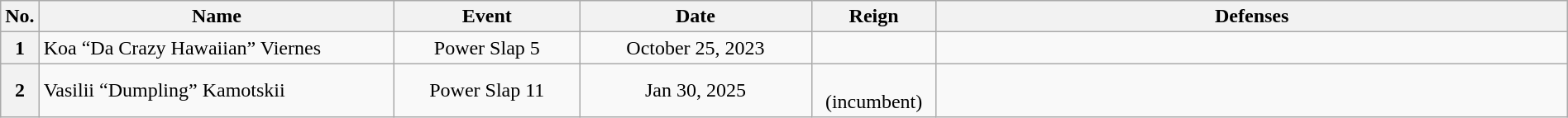<table class="wikitable" width=100%>
<tr>
<th width=1%>No.</th>
<th width=23%>Name</th>
<th width=12%>Event</th>
<th width=15%>Date</th>
<th width=8%>Reign</th>
<th width=45%>Defenses</th>
</tr>
<tr>
<th>1</th>
<td align=left> Koa “Da Crazy Hawaiian” Viernes <br></td>
<td align=center>Power Slap 5<br></td>
<td align=center>October 25, 2023</td>
<td align=center></td>
<td align=center></td>
</tr>
<tr>
<th>2</th>
<td> Vasilii “Dumpling” Kamotskii</td>
<td align=center>Power Slap 11<br></td>
<td align=center>Jan 30, 2025</td>
<td align=center><br>(incumbent)<br></td>
<td></td>
</tr>
</table>
